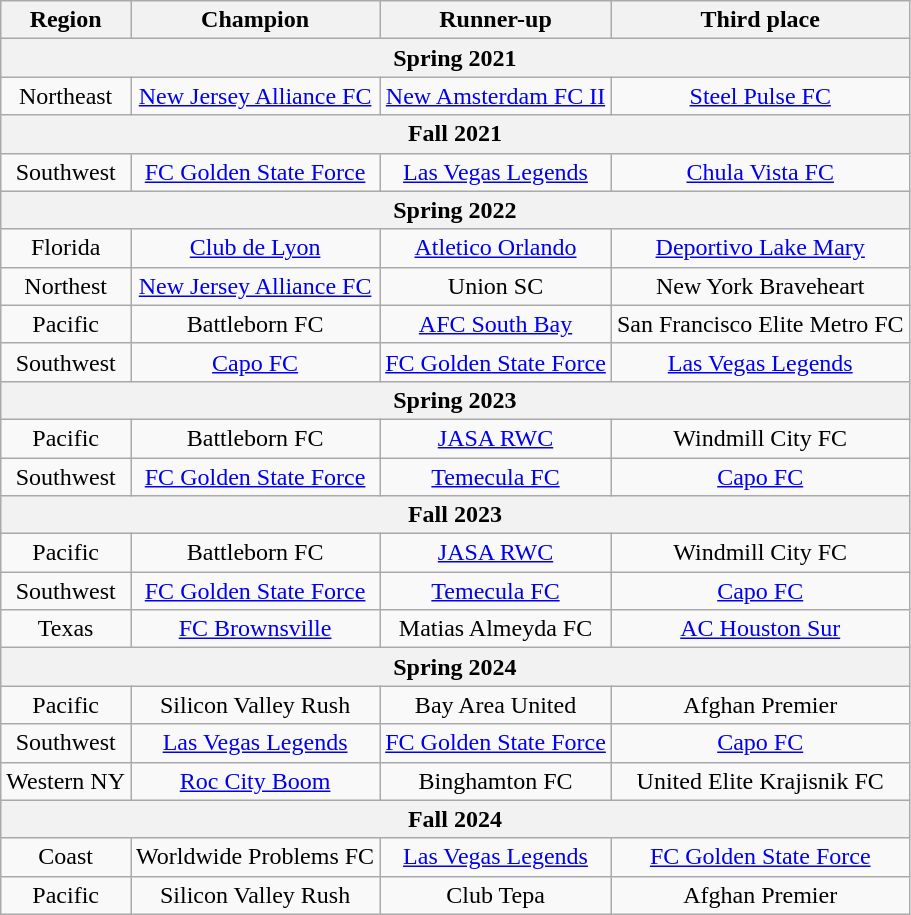<table class="wikitable sortable" style="text-align: center;">
<tr>
<th>Region</th>
<th>Champion</th>
<th>Runner-up</th>
<th>Third place</th>
</tr>
<tr>
<th colspan=4>Spring 2021</th>
</tr>
<tr>
<td>Northeast</td>
<td><a href='#'>New Jersey Alliance FC</a></td>
<td><a href='#'>New Amsterdam FC II</a></td>
<td><a href='#'>Steel Pulse FC</a></td>
</tr>
<tr>
<th colspan=4>Fall 2021</th>
</tr>
<tr>
<td>Southwest</td>
<td><a href='#'>FC Golden State Force</a></td>
<td><a href='#'>Las Vegas Legends</a></td>
<td><a href='#'>Chula Vista FC</a></td>
</tr>
<tr>
<th colspan=4>Spring 2022</th>
</tr>
<tr>
<td>Florida</td>
<td><a href='#'>Club de Lyon</a></td>
<td><a href='#'>Atletico Orlando</a></td>
<td><a href='#'>Deportivo Lake Mary</a></td>
</tr>
<tr>
<td>Northest</td>
<td><a href='#'>New Jersey Alliance FC</a></td>
<td>Union SC</td>
<td>New York Braveheart</td>
</tr>
<tr>
<td>Pacific</td>
<td>Battleborn FC</td>
<td><a href='#'>AFC South Bay</a></td>
<td>San Francisco Elite Metro FC</td>
</tr>
<tr>
<td>Southwest</td>
<td><a href='#'>Capo FC</a></td>
<td><a href='#'>FC Golden State Force</a></td>
<td><a href='#'>Las Vegas Legends</a></td>
</tr>
<tr>
<th colspan=4>Spring 2023</th>
</tr>
<tr>
<td>Pacific</td>
<td>Battleborn FC</td>
<td><a href='#'>JASA RWC</a></td>
<td>Windmill City FC</td>
</tr>
<tr>
<td>Southwest</td>
<td><a href='#'>FC Golden State Force</a></td>
<td><a href='#'>Temecula FC</a></td>
<td><a href='#'>Capo FC</a></td>
</tr>
<tr>
<th colspan=4>Fall 2023</th>
</tr>
<tr>
<td>Pacific</td>
<td>Battleborn FC</td>
<td><a href='#'>JASA RWC</a></td>
<td>Windmill City FC</td>
</tr>
<tr>
<td>Southwest</td>
<td><a href='#'>FC Golden State Force</a></td>
<td><a href='#'>Temecula FC</a></td>
<td><a href='#'>Capo FC</a></td>
</tr>
<tr>
<td>Texas</td>
<td><a href='#'>FC Brownsville</a></td>
<td>Matias Almeyda FC</td>
<td><a href='#'>AC Houston Sur</a></td>
</tr>
<tr>
<th colspan=4>Spring 2024</th>
</tr>
<tr>
<td>Pacific</td>
<td>Silicon Valley Rush</td>
<td>Bay Area United</td>
<td>Afghan Premier</td>
</tr>
<tr>
<td>Southwest</td>
<td><a href='#'>Las Vegas Legends</a></td>
<td><a href='#'>FC Golden State Force</a></td>
<td><a href='#'>Capo FC</a></td>
</tr>
<tr>
<td>Western NY</td>
<td><a href='#'>Roc City Boom</a></td>
<td>Binghamton FC</td>
<td>United Elite Krajisnik FC</td>
</tr>
<tr>
<th colspan=4>Fall 2024</th>
</tr>
<tr>
<td>Coast</td>
<td>Worldwide Problems FC</td>
<td><a href='#'>Las Vegas Legends</a></td>
<td><a href='#'>FC Golden State Force</a></td>
</tr>
<tr>
<td>Pacific</td>
<td>Silicon Valley Rush</td>
<td>Club Tepa</td>
<td>Afghan Premier</td>
</tr>
</table>
